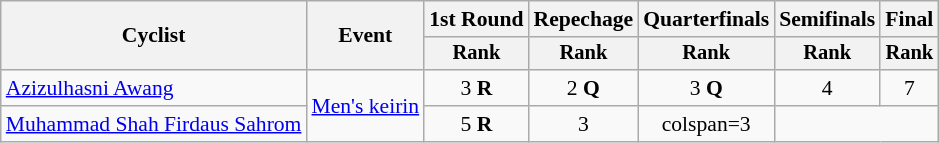<table class="wikitable" style="font-size:90%">
<tr>
<th rowspan=2>Cyclist</th>
<th rowspan=2>Event</th>
<th>1st Round</th>
<th>Repechage</th>
<th>Quarterfinals</th>
<th>Semifinals</th>
<th>Final</th>
</tr>
<tr style="font-size:95%">
<th>Rank</th>
<th>Rank</th>
<th>Rank</th>
<th>Rank</th>
<th>Rank</th>
</tr>
<tr align=center>
<td align=left><a href='#'>Azizulhasni Awang</a></td>
<td align=left rowspan=2><a href='#'>Men's keirin</a></td>
<td>3 <strong>R</strong></td>
<td>2 <strong>Q</strong></td>
<td>3 <strong>Q</strong></td>
<td>4</td>
<td>7</td>
</tr>
<tr align=center>
<td align=left><a href='#'>Muhammad Shah Firdaus Sahrom</a></td>
<td>5 <strong>R</strong></td>
<td>3</td>
<td>colspan=3 </td>
</tr>
</table>
